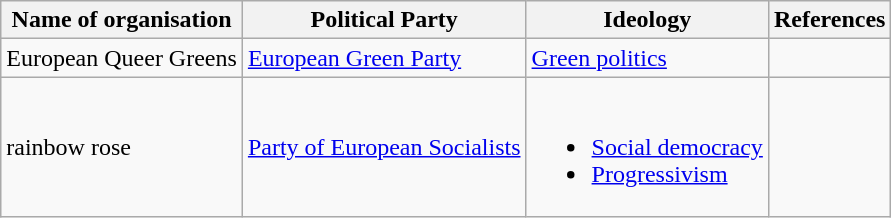<table class="wikitable">
<tr>
<th>Name of organisation</th>
<th>Political Party</th>
<th>Ideology</th>
<th>References</th>
</tr>
<tr>
<td>European Queer Greens</td>
<td><a href='#'>European Green Party</a></td>
<td><a href='#'>Green politics</a></td>
<td></td>
</tr>
<tr>
<td>rainbow rose</td>
<td><a href='#'>Party of European Socialists</a></td>
<td><br><ul><li><a href='#'>Social democracy</a></li><li><a href='#'>Progressivism</a></li></ul></td>
<td></td>
</tr>
</table>
